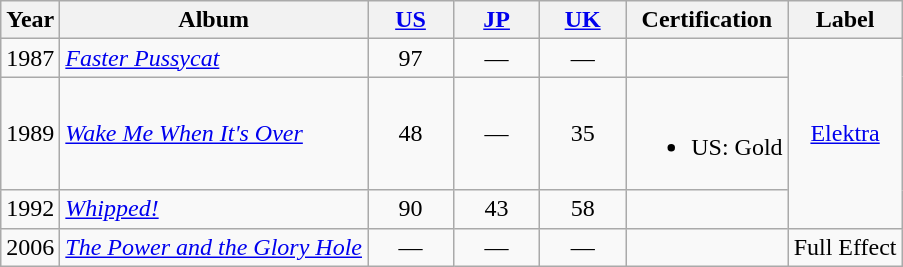<table class="wikitable" style="text-align:center;">
<tr>
<th>Year</th>
<th>Album</th>
<th style="width:50px;"><a href='#'>US</a><br></th>
<th style="width:50px;"><a href='#'>JP</a><br></th>
<th style="width:50px;"><a href='#'>UK</a><br></th>
<th>Certification</th>
<th>Label</th>
</tr>
<tr>
<td>1987</td>
<td style="text-align:left;"><em><a href='#'>Faster Pussycat</a></em></td>
<td "style="text-align:center;">97</td>
<td "style="text-align:center;">—</td>
<td "style="text-align:center;">—</td>
<td></td>
<td rowspan=3><a href='#'>Elektra</a></td>
</tr>
<tr>
<td>1989</td>
<td style="text-align:left;"><em><a href='#'>Wake Me When It's Over</a></em></td>
<td "style="text-align:center;">48</td>
<td "style="text-align:center;">—</td>
<td "style="text-align:center;">35</td>
<td><br><ul><li>US: Gold</li></ul></td>
</tr>
<tr>
<td>1992</td>
<td style="text-align:left;"><em><a href='#'>Whipped!</a></em></td>
<td "style="text-align:center;">90</td>
<td "style="text-align:center;">43</td>
<td "style="text-align:center;">58</td>
<td></td>
</tr>
<tr>
<td>2006</td>
<td style="text-align:left;"><em><a href='#'>The Power and the Glory Hole</a></em></td>
<td "style="text-align:center;">—</td>
<td "style="text-align:center;">—</td>
<td "style="text-align:center;">—</td>
<td></td>
<td>Full Effect</td>
</tr>
</table>
